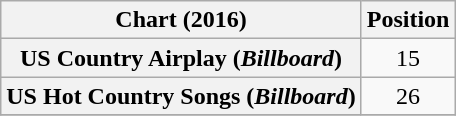<table class="wikitable plainrowheaders" style="text-align:center;">
<tr>
<th scope="col">Chart (2016)</th>
<th scope="col">Position</th>
</tr>
<tr>
<th scope="row">US Country Airplay (<em>Billboard</em>)</th>
<td>15</td>
</tr>
<tr>
<th scope="row">US Hot Country Songs (<em>Billboard</em>)</th>
<td>26</td>
</tr>
<tr>
</tr>
</table>
